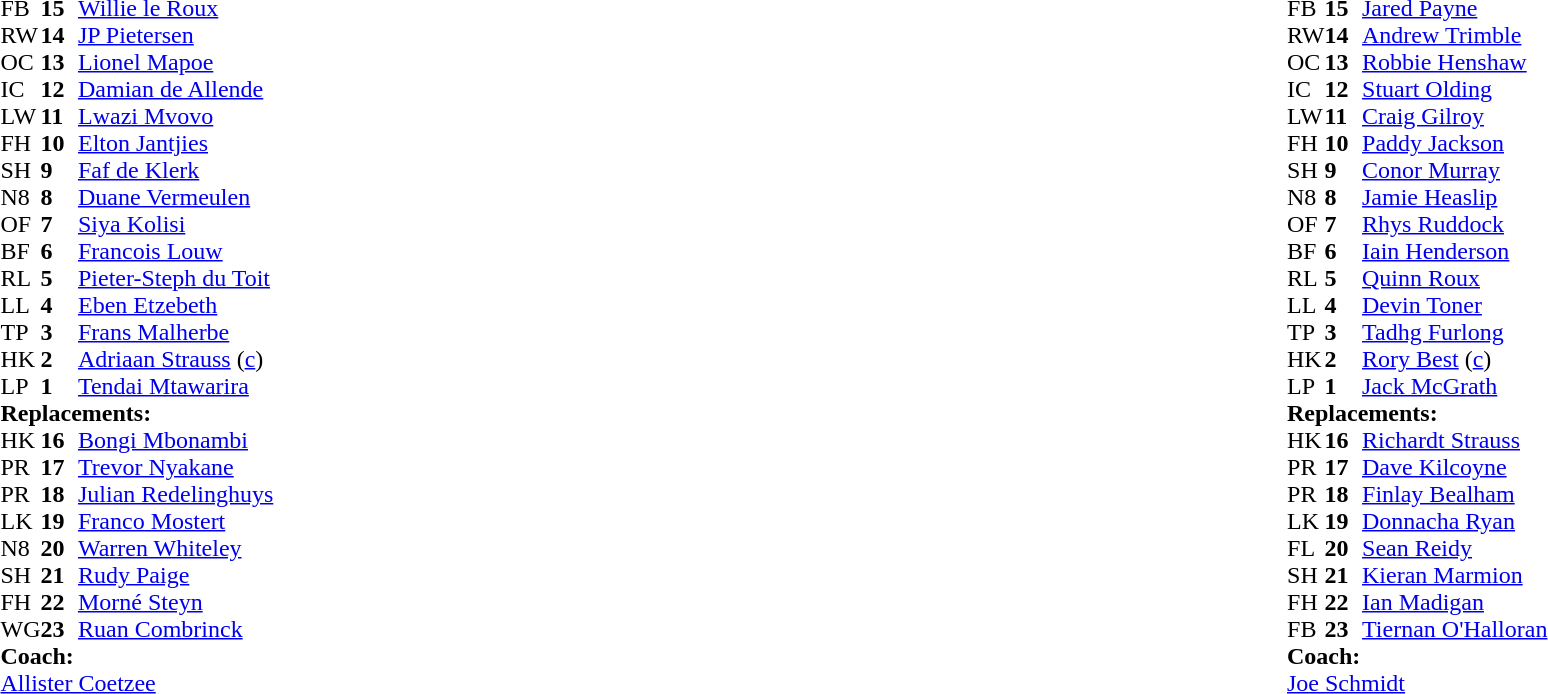<table style="width:100%;">
<tr>
<td style="vertical-align:top; width:50%"><br><table cellspacing="0" cellpadding="0">
<tr>
<th width="25"></th>
<th width="25"></th>
</tr>
<tr>
<td>FB</td>
<td><strong>15</strong></td>
<td><a href='#'>Willie le Roux</a></td>
</tr>
<tr>
<td>RW</td>
<td><strong>14</strong></td>
<td><a href='#'>JP Pietersen</a></td>
</tr>
<tr>
<td>OC</td>
<td><strong>13</strong></td>
<td><a href='#'>Lionel Mapoe</a></td>
</tr>
<tr>
<td>IC</td>
<td><strong>12</strong></td>
<td><a href='#'>Damian de Allende</a></td>
</tr>
<tr>
<td>LW</td>
<td><strong>11</strong></td>
<td><a href='#'>Lwazi Mvovo</a></td>
<td></td>
<td></td>
</tr>
<tr>
<td>FH</td>
<td><strong>10</strong></td>
<td><a href='#'>Elton Jantjies</a></td>
<td></td>
<td></td>
<td></td>
</tr>
<tr>
<td>SH</td>
<td><strong>9</strong></td>
<td><a href='#'>Faf de Klerk</a></td>
</tr>
<tr>
<td>N8</td>
<td><strong>8</strong></td>
<td><a href='#'>Duane Vermeulen</a></td>
<td></td>
<td></td>
</tr>
<tr>
<td>OF</td>
<td><strong>7</strong></td>
<td><a href='#'>Siya Kolisi</a></td>
<td></td>
<td></td>
</tr>
<tr>
<td>BF</td>
<td><strong>6</strong></td>
<td><a href='#'>Francois Louw</a></td>
</tr>
<tr>
<td>RL</td>
<td><strong>5</strong></td>
<td><a href='#'>Pieter-Steph du Toit</a></td>
</tr>
<tr>
<td>LL</td>
<td><strong>4</strong></td>
<td><a href='#'>Eben Etzebeth</a></td>
</tr>
<tr>
<td>TP</td>
<td><strong>3</strong></td>
<td><a href='#'>Frans Malherbe</a></td>
<td></td>
<td></td>
</tr>
<tr>
<td>HK</td>
<td><strong>2</strong></td>
<td><a href='#'>Adriaan Strauss</a> (<a href='#'>c</a>)</td>
</tr>
<tr>
<td>LP</td>
<td><strong>1</strong></td>
<td><a href='#'>Tendai Mtawarira</a></td>
<td></td>
<td></td>
</tr>
<tr>
<td colspan=3><strong>Replacements:</strong></td>
</tr>
<tr>
<td>HK</td>
<td><strong>16</strong></td>
<td><a href='#'>Bongi Mbonambi</a></td>
</tr>
<tr>
<td>PR</td>
<td><strong>17</strong></td>
<td><a href='#'>Trevor Nyakane</a></td>
<td></td>
<td></td>
</tr>
<tr>
<td>PR</td>
<td><strong>18</strong></td>
<td><a href='#'>Julian Redelinghuys</a></td>
<td></td>
<td></td>
</tr>
<tr>
<td>LK</td>
<td><strong>19</strong></td>
<td><a href='#'>Franco Mostert</a></td>
<td></td>
<td></td>
</tr>
<tr>
<td>N8</td>
<td><strong>20</strong></td>
<td><a href='#'>Warren Whiteley</a></td>
<td></td>
<td></td>
</tr>
<tr>
<td>SH</td>
<td><strong>21</strong></td>
<td><a href='#'>Rudy Paige</a></td>
</tr>
<tr>
<td>FH</td>
<td><strong>22</strong></td>
<td><a href='#'>Morné Steyn</a></td>
<td></td>
<td></td>
<td></td>
</tr>
<tr>
<td>WG</td>
<td><strong>23</strong></td>
<td><a href='#'>Ruan Combrinck</a></td>
<td></td>
<td></td>
</tr>
<tr>
<td colspan=3><strong>Coach:</strong></td>
</tr>
<tr>
<td colspan="4"> <a href='#'>Allister Coetzee</a></td>
</tr>
</table>
</td>
<td style="vertical-align:top; width:50%"><br><table cellspacing="0" cellpadding="0" style="margin:auto">
<tr>
<th width="25"></th>
<th width="25"></th>
</tr>
<tr>
<td>FB</td>
<td><strong>15</strong></td>
<td><a href='#'>Jared Payne</a></td>
<td></td>
<td></td>
</tr>
<tr>
<td>RW</td>
<td><strong>14</strong></td>
<td><a href='#'>Andrew Trimble</a></td>
</tr>
<tr>
<td>OC</td>
<td><strong>13</strong></td>
<td><a href='#'>Robbie Henshaw</a></td>
<td></td>
<td></td>
</tr>
<tr>
<td>IC</td>
<td><strong>12</strong></td>
<td><a href='#'>Stuart Olding</a></td>
</tr>
<tr>
<td>LW</td>
<td><strong>11</strong></td>
<td><a href='#'>Craig Gilroy</a></td>
</tr>
<tr>
<td>FH</td>
<td><strong>10</strong></td>
<td><a href='#'>Paddy Jackson</a></td>
</tr>
<tr>
<td>SH</td>
<td><strong>9</strong></td>
<td><a href='#'>Conor Murray</a></td>
<td></td>
<td></td>
</tr>
<tr>
<td>N8</td>
<td><strong>8</strong></td>
<td><a href='#'>Jamie Heaslip</a></td>
</tr>
<tr>
<td>OF</td>
<td><strong>7</strong></td>
<td><a href='#'>Rhys Ruddock</a></td>
<td></td>
<td colspan=2></td>
</tr>
<tr>
<td>BF</td>
<td><strong>6</strong></td>
<td><a href='#'>Iain Henderson</a></td>
<td></td>
<td></td>
<td></td>
<td></td>
</tr>
<tr>
<td>RL</td>
<td><strong>5</strong></td>
<td><a href='#'>Quinn Roux</a></td>
<td></td>
<td></td>
</tr>
<tr>
<td>LL</td>
<td><strong>4</strong></td>
<td><a href='#'>Devin Toner</a></td>
</tr>
<tr>
<td>TP</td>
<td><strong>3</strong></td>
<td><a href='#'>Tadhg Furlong</a></td>
<td></td>
<td></td>
</tr>
<tr>
<td>HK</td>
<td><strong>2</strong></td>
<td><a href='#'>Rory Best</a> (<a href='#'>c</a>)</td>
<td></td>
<td></td>
</tr>
<tr>
<td>LP</td>
<td><strong>1</strong></td>
<td><a href='#'>Jack McGrath</a></td>
<td></td>
<td></td>
</tr>
<tr>
<td colspan=3><strong>Replacements:</strong></td>
</tr>
<tr>
<td>HK</td>
<td><strong>16</strong></td>
<td><a href='#'>Richardt Strauss</a></td>
<td></td>
<td></td>
</tr>
<tr>
<td>PR</td>
<td><strong>17</strong></td>
<td><a href='#'>Dave Kilcoyne</a></td>
<td></td>
<td></td>
</tr>
<tr>
<td>PR</td>
<td><strong>18</strong></td>
<td><a href='#'>Finlay Bealham</a></td>
<td></td>
<td></td>
</tr>
<tr>
<td>LK</td>
<td><strong>19</strong></td>
<td><a href='#'>Donnacha Ryan</a></td>
<td></td>
<td></td>
</tr>
<tr>
<td>FL</td>
<td><strong>20</strong></td>
<td><a href='#'>Sean Reidy</a></td>
<td></td>
<td></td>
<td></td>
<td></td>
</tr>
<tr>
<td>SH</td>
<td><strong>21</strong></td>
<td><a href='#'>Kieran Marmion</a></td>
<td></td>
<td></td>
</tr>
<tr>
<td>FH</td>
<td><strong>22</strong></td>
<td><a href='#'>Ian Madigan</a></td>
<td></td>
<td></td>
</tr>
<tr>
<td>FB</td>
<td><strong>23</strong></td>
<td><a href='#'>Tiernan O'Halloran</a></td>
<td></td>
<td></td>
</tr>
<tr>
<td colspan=3><strong>Coach:</strong></td>
</tr>
<tr>
<td colspan="4"> <a href='#'>Joe Schmidt</a></td>
</tr>
</table>
</td>
</tr>
</table>
